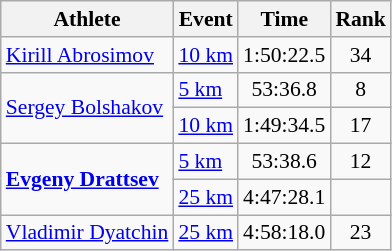<table class="wikitable" style="font-size:90%;">
<tr>
<th>Athlete</th>
<th>Event</th>
<th>Time</th>
<th>Rank</th>
</tr>
<tr align=center>
<td align=left><a href='#'>Kirill Abrosimov</a></td>
<td align=left><a href='#'>10 km</a></td>
<td>1:50:22.5</td>
<td>34</td>
</tr>
<tr align=center>
<td align=left rowspan=2><a href='#'>Sergey Bolshakov</a></td>
<td align=left><a href='#'>5 km</a></td>
<td>53:36.8</td>
<td>8</td>
</tr>
<tr align=center>
<td align=left><a href='#'>10 km</a></td>
<td>1:49:34.5</td>
<td>17</td>
</tr>
<tr align=center>
<td align=left rowspan=2><strong><a href='#'>Evgeny Drattsev</a></strong></td>
<td align=left><a href='#'>5 km</a></td>
<td>53:38.6</td>
<td>12</td>
</tr>
<tr align=center>
<td align=left><a href='#'>25 km</a></td>
<td>4:47:28.1</td>
<td></td>
</tr>
<tr align=center>
<td align=left><a href='#'>Vladimir Dyatchin</a></td>
<td align=left><a href='#'>25 km</a></td>
<td>4:58:18.0</td>
<td>23</td>
</tr>
</table>
